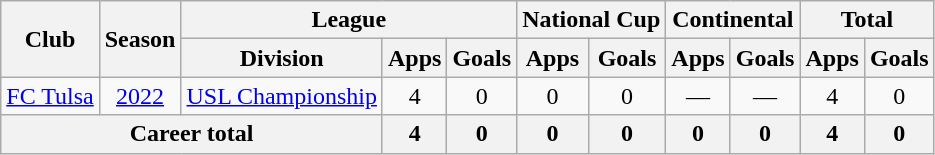<table class=wikitable style=text-align:center>
<tr>
<th rowspan=2>Club</th>
<th rowspan=2>Season</th>
<th colspan=3>League</th>
<th colspan=2>National Cup</th>
<th colspan=2>Continental</th>
<th colspan=2>Total</th>
</tr>
<tr>
<th>Division</th>
<th>Apps</th>
<th>Goals</th>
<th>Apps</th>
<th>Goals</th>
<th>Apps</th>
<th>Goals</th>
<th>Apps</th>
<th>Goals</th>
</tr>
<tr>
<td rowspan=1><a href='#'>FC Tulsa</a></td>
<td><a href='#'>2022</a></td>
<td><a href='#'>USL Championship</a></td>
<td>4</td>
<td>0</td>
<td>0</td>
<td>0</td>
<td>—</td>
<td>—</td>
<td>4</td>
<td>0</td>
</tr>
<tr>
<th colspan=3>Career total</th>
<th>4</th>
<th>0</th>
<th>0</th>
<th>0</th>
<th>0</th>
<th>0</th>
<th>4</th>
<th>0</th>
</tr>
</table>
